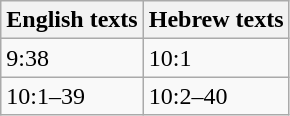<table class="wikitable">
<tr>
<th>English texts</th>
<th>Hebrew texts</th>
</tr>
<tr>
<td>9:38</td>
<td>10:1</td>
</tr>
<tr>
<td>10:1–39</td>
<td>10:2–40</td>
</tr>
</table>
